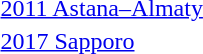<table>
<tr>
<td><a href='#'>2011 Astana–Almaty</a></td>
<td></td>
<td></td>
<td></td>
</tr>
<tr>
<td><a href='#'>2017 Sapporo</a></td>
<td></td>
<td></td>
<td></td>
</tr>
</table>
